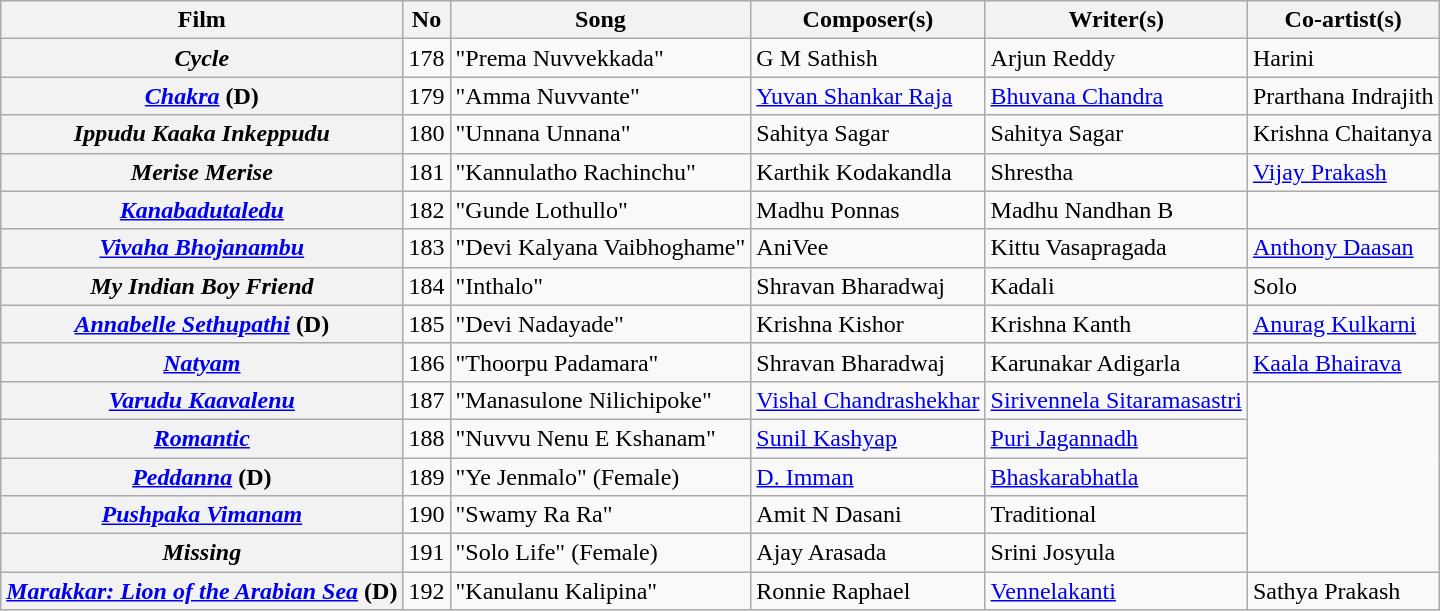<table class="wikitable sortable plainrowheaders">
<tr>
<th>Film</th>
<th>No</th>
<th>Song</th>
<th>Composer(s)</th>
<th>Writer(s)</th>
<th>Co-artist(s)</th>
</tr>
<tr>
<th><em>Cycle</em></th>
<td>178</td>
<td>"Prema Nuvvekkada"</td>
<td>G M Sathish</td>
<td>Arjun Reddy</td>
<td>Harini</td>
</tr>
<tr>
<th><em><a href='#'>Chakra</a></em> (D)</th>
<td>179</td>
<td>"Amma Nuvvante"</td>
<td><a href='#'>Yuvan Shankar Raja</a></td>
<td><a href='#'>Bhuvana Chandra</a></td>
<td>Prarthana Indrajith</td>
</tr>
<tr>
<th><em>Ippudu Kaaka Inkeppudu</em></th>
<td>180</td>
<td>"Unnana Unnana"</td>
<td>Sahitya Sagar</td>
<td>Sahitya Sagar</td>
<td>Krishna Chaitanya</td>
</tr>
<tr>
<th><em>Merise Merise</em></th>
<td>181</td>
<td>"Kannulatho Rachinchu"</td>
<td>Karthik Kodakandla</td>
<td>Shrestha</td>
<td><a href='#'>Vijay Prakash</a></td>
</tr>
<tr>
<th><em><a href='#'>Kanabadutaledu</a></em></th>
<td>182</td>
<td>"Gunde Lothullo"</td>
<td>Madhu Ponnas</td>
<td>Madhu Nandhan B</td>
<td></td>
</tr>
<tr>
<th><a href='#'><em>Vivaha Bhojanambu</em></a></th>
<td>183</td>
<td>"Devi Kalyana Vaibhoghame"</td>
<td>AniVee</td>
<td>Kittu Vasapragada</td>
<td><a href='#'>Anthony Daasan</a></td>
</tr>
<tr>
<th><em>My Indian Boy Friend</em></th>
<td>184</td>
<td>"Inthalo"</td>
<td>Shravan Bharadwaj</td>
<td>Kadali</td>
<td>Solo</td>
</tr>
<tr>
<th><em><a href='#'>Annabelle Sethupathi</a></em> (D)</th>
<td>185</td>
<td>"Devi Nadayade"</td>
<td>Krishna Kishor</td>
<td>Krishna Kanth</td>
<td><a href='#'>Anurag Kulkarni</a></td>
</tr>
<tr>
<th><em><a href='#'>Natyam</a></em></th>
<td>186</td>
<td>"Thoorpu Padamara"</td>
<td>Shravan Bharadwaj</td>
<td>Karunakar Adigarla</td>
<td><a href='#'>Kaala Bhairava</a></td>
</tr>
<tr>
<th><em><a href='#'>Varudu Kaavalenu</a></em></th>
<td>187</td>
<td>"Manasulone Nilichipoke"</td>
<td><a href='#'>Vishal Chandrashekhar</a></td>
<td><a href='#'>Sirivennela Sitaramasastri</a></td>
<td rowspan="5"></td>
</tr>
<tr>
<th><a href='#'><em>Romantic</em></a></th>
<td>188</td>
<td>"Nuvvu Nenu E Kshanam"</td>
<td><a href='#'>Sunil Kashyap</a></td>
<td><a href='#'>Puri Jagannadh</a></td>
</tr>
<tr>
<th><a href='#'><em>Peddanna</em></a> (D)</th>
<td>189</td>
<td>"Ye Jenmalo" (Female)</td>
<td><a href='#'>D. Imman</a></td>
<td><a href='#'>Bhaskarabhatla</a></td>
</tr>
<tr>
<th><em><a href='#'>Pushpaka Vimanam</a></em></th>
<td>190</td>
<td>"Swamy Ra Ra"</td>
<td>Amit N Dasani</td>
<td>Traditional</td>
</tr>
<tr>
<th><em>Missing</em></th>
<td>191</td>
<td>"Solo Life" (Female)</td>
<td>Ajay Arasada</td>
<td>Srini Josyula</td>
</tr>
<tr>
<th><em><a href='#'>Marakkar: Lion of the Arabian Sea</a></em> (D)</th>
<td>192</td>
<td>"Kanulanu Kalipina"</td>
<td>Ronnie Raphael</td>
<td><a href='#'>Vennelakanti</a></td>
<td>Sathya Prakash</td>
</tr>
</table>
